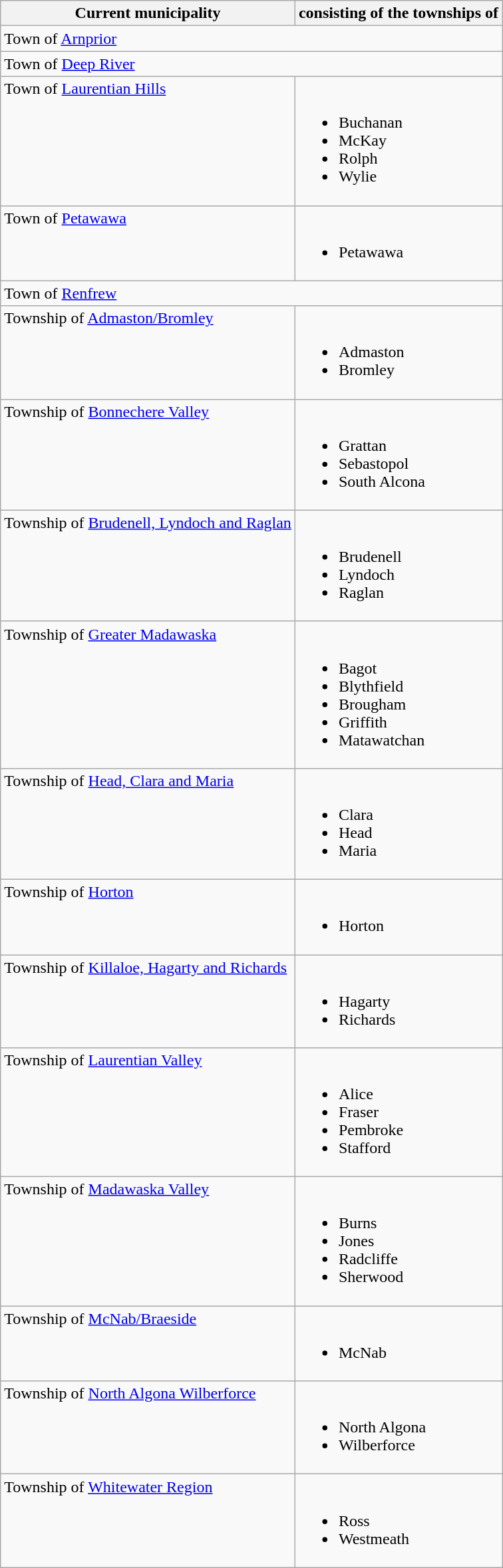<table class = "wikitable">
<tr>
<th>Current municipality</th>
<th>consisting of the townships of</th>
</tr>
<tr valign="top">
<td colspan="2">Town of <a href='#'>Arnprior</a></td>
</tr>
<tr valign="top">
<td colspan="2">Town of <a href='#'>Deep River</a></td>
</tr>
<tr valign="top">
<td>Town of <a href='#'>Laurentian Hills</a></td>
<td><br><ul><li>Buchanan</li><li>McKay</li><li>Rolph</li><li>Wylie</li></ul></td>
</tr>
<tr valign="top">
<td>Town of <a href='#'>Petawawa</a></td>
<td><br><ul><li>Petawawa</li></ul></td>
</tr>
<tr valign="top">
<td colspan="2">Town of <a href='#'>Renfrew</a></td>
</tr>
<tr valign="top">
<td>Township of <a href='#'>Admaston/Bromley</a></td>
<td><br><ul><li>Admaston</li><li>Bromley</li></ul></td>
</tr>
<tr valign="top">
<td>Township of <a href='#'>Bonnechere Valley</a></td>
<td><br><ul><li>Grattan</li><li>Sebastopol</li><li>South Alcona</li></ul></td>
</tr>
<tr valign="top">
<td>Township of <a href='#'>Brudenell, Lyndoch and Raglan</a></td>
<td><br><ul><li>Brudenell</li><li>Lyndoch</li><li>Raglan</li></ul></td>
</tr>
<tr valign="top">
<td>Township of <a href='#'>Greater Madawaska</a></td>
<td><br><ul><li>Bagot</li><li>Blythfield</li><li>Brougham</li><li>Griffith</li><li>Matawatchan</li></ul></td>
</tr>
<tr valign="top">
<td>Township of <a href='#'>Head, Clara and Maria</a></td>
<td><br><ul><li>Clara</li><li>Head</li><li>Maria</li></ul></td>
</tr>
<tr valign="top">
<td>Township of <a href='#'>Horton</a></td>
<td><br><ul><li>Horton</li></ul></td>
</tr>
<tr valign="top">
<td>Township of <a href='#'>Killaloe, Hagarty and Richards</a></td>
<td><br><ul><li>Hagarty</li><li>Richards</li></ul></td>
</tr>
<tr valign="top">
<td>Township of <a href='#'>Laurentian Valley</a></td>
<td><br><ul><li>Alice</li><li>Fraser</li><li>Pembroke</li><li>Stafford</li></ul></td>
</tr>
<tr valign="top">
<td>Township of <a href='#'>Madawaska Valley</a></td>
<td><br><ul><li>Burns</li><li>Jones</li><li>Radcliffe</li><li>Sherwood</li></ul></td>
</tr>
<tr valign="top">
<td>Township of <a href='#'>McNab/Braeside</a></td>
<td><br><ul><li>McNab</li></ul></td>
</tr>
<tr valign="top">
<td>Township of <a href='#'>North Algona Wilberforce</a></td>
<td><br><ul><li>North Algona</li><li>Wilberforce</li></ul></td>
</tr>
<tr valign="top">
<td>Township of <a href='#'>Whitewater Region</a></td>
<td><br><ul><li>Ross</li><li>Westmeath</li></ul></td>
</tr>
</table>
